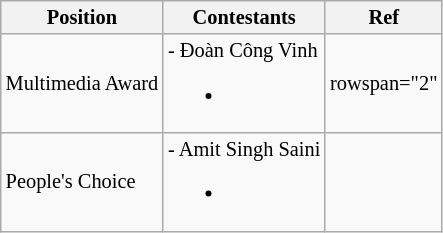<table class="wikitable" style="font-size: 85%;">
<tr>
<th>Position</th>
<th>Contestants</th>
<th>Ref</th>
</tr>
<tr>
<td>Multimedia Award</td>
<td> - Đoàn Công Vinh<br><ul><li></li></ul></td>
<td>rowspan="2" </td>
</tr>
<tr>
<td>People's Choice</td>
<td> - Amit Singh Saini<br><ul><li></li></ul></td>
</tr>
</table>
